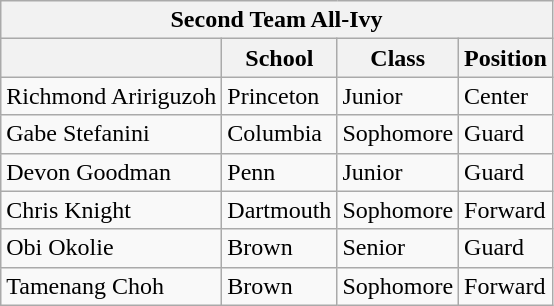<table class="wikitable">
<tr>
<th colspan="4">Second Team All-Ivy</th>
</tr>
<tr>
<th></th>
<th>School</th>
<th>Class</th>
<th>Position</th>
</tr>
<tr>
<td>Richmond Aririguzoh</td>
<td>Princeton</td>
<td>Junior</td>
<td>Center</td>
</tr>
<tr>
<td>Gabe Stefanini</td>
<td>Columbia</td>
<td>Sophomore</td>
<td>Guard</td>
</tr>
<tr>
<td>Devon Goodman</td>
<td>Penn</td>
<td>Junior</td>
<td>Guard</td>
</tr>
<tr>
<td>Chris Knight</td>
<td>Dartmouth</td>
<td>Sophomore</td>
<td>Forward</td>
</tr>
<tr>
<td>Obi Okolie</td>
<td>Brown</td>
<td>Senior</td>
<td>Guard</td>
</tr>
<tr>
<td>Tamenang Choh</td>
<td>Brown</td>
<td>Sophomore</td>
<td>Forward</td>
</tr>
</table>
